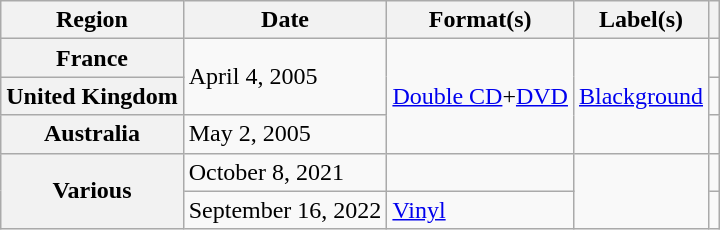<table class="wikitable sortable plainrowheaders">
<tr>
<th scope="col">Region</th>
<th scope="col">Date</th>
<th scope="col">Format(s)</th>
<th scope="col">Label(s)</th>
<th scope="col"></th>
</tr>
<tr>
<th scope="row">France</th>
<td rowspan="2">April 4, 2005</td>
<td rowspan="3"><a href='#'>Double CD</a>+<a href='#'>DVD</a></td>
<td rowspan="3"><a href='#'>Blackground</a></td>
<td align="center"></td>
</tr>
<tr>
<th scope="row">United Kingdom</th>
<td align="center"></td>
</tr>
<tr>
<th scope="row">Australia</th>
<td>May 2, 2005</td>
<td align="center"></td>
</tr>
<tr>
<th scope="row" rowspan="2">Various</th>
<td>October 8, 2021</td>
<td></td>
<td rowspan="2"></td>
<td align="center"></td>
</tr>
<tr>
<td>September 16, 2022</td>
<td><a href='#'>Vinyl</a></td>
<td align="center"></td>
</tr>
</table>
